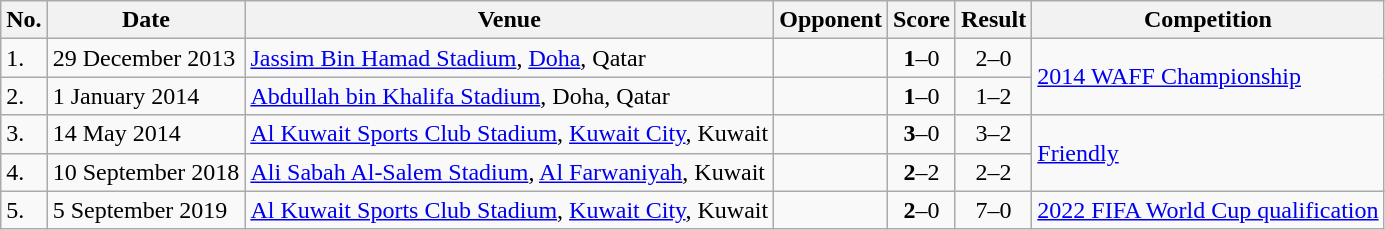<table class="wikitable">
<tr>
<th>No.</th>
<th>Date</th>
<th>Venue</th>
<th>Opponent</th>
<th>Score</th>
<th>Result</th>
<th>Competition</th>
</tr>
<tr>
<td>1.</td>
<td>29 December 2013</td>
<td><a href='#'>Jassim Bin Hamad Stadium</a>, <a href='#'>Doha</a>, Qatar</td>
<td></td>
<td align=center><strong>1</strong>–0</td>
<td align=center>2–0</td>
<td rowspan=2><a href='#'>2014 WAFF Championship</a></td>
</tr>
<tr>
<td>2.</td>
<td>1 January 2014</td>
<td><a href='#'>Abdullah bin Khalifa Stadium</a>, Doha, Qatar</td>
<td></td>
<td align=center><strong>1</strong>–0</td>
<td align=center>1–2</td>
</tr>
<tr>
<td>3.</td>
<td>14 May 2014</td>
<td><a href='#'>Al Kuwait Sports Club Stadium</a>, <a href='#'>Kuwait City</a>, Kuwait</td>
<td></td>
<td align=center><strong>3</strong>–0</td>
<td align=center>3–2</td>
<td rowspan=2><a href='#'>Friendly</a></td>
</tr>
<tr>
<td>4.</td>
<td>10 September 2018</td>
<td><a href='#'>Ali Sabah Al-Salem Stadium</a>, <a href='#'>Al Farwaniyah</a>, Kuwait</td>
<td></td>
<td align=center><strong>2</strong>–2</td>
<td align=center>2–2</td>
</tr>
<tr>
<td>5.</td>
<td>5 September 2019</td>
<td><a href='#'>Al Kuwait Sports Club Stadium</a>, <a href='#'>Kuwait City</a>, Kuwait</td>
<td></td>
<td align=center><strong>2</strong>–0</td>
<td align=center>7–0</td>
<td><a href='#'>2022 FIFA World Cup qualification</a></td>
</tr>
</table>
